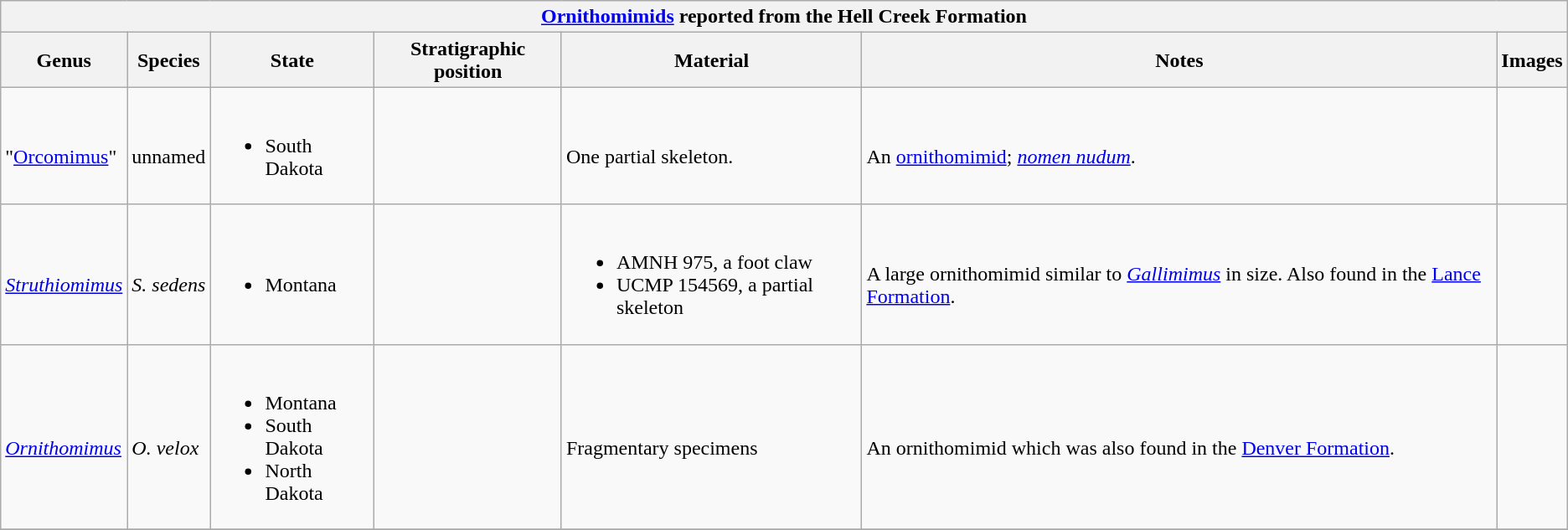<table class="wikitable sortable mw-collapsible">
<tr>
<th colspan="8" style="text-align:center;"><strong><a href='#'>Ornithomimids</a> reported from the Hell Creek Formation</strong></th>
</tr>
<tr>
<th>Genus</th>
<th>Species</th>
<th>State</th>
<th>Stratigraphic position</th>
<th>Material</th>
<th>Notes</th>
<th>Images</th>
</tr>
<tr>
<td><br>"<a href='#'>Orcomimus</a>"</td>
<td><br>unnamed</td>
<td><br><ul><li>South Dakota</li></ul></td>
<td></td>
<td><br>One partial skeleton.</td>
<td><br>An <a href='#'>ornithomimid</a>; <em><a href='#'>nomen nudum</a></em>.</td>
<td></td>
</tr>
<tr>
<td><br><em><a href='#'>Struthiomimus</a></em></td>
<td><br><em>S. sedens</em></td>
<td><br><ul><li>Montana</li></ul></td>
<td></td>
<td><br><ul><li>AMNH 975, a foot claw</li><li>UCMP 154569, a partial skeleton</li></ul></td>
<td><br>A large ornithomimid similar to <em><a href='#'>Gallimimus</a></em> in size. Also found in the <a href='#'>Lance Formation</a>.</td>
<td><br></td>
</tr>
<tr>
<td><br><em><a href='#'>Ornithomimus</a></em></td>
<td><br><em>O. velox</em></td>
<td><br><ul><li>Montana</li><li>South Dakota</li><li>North Dakota</li></ul></td>
<td></td>
<td><br>Fragmentary specimens</td>
<td><br>An ornithomimid which was also found in the <a href='#'>Denver Formation</a>.</td>
<td><br></td>
</tr>
<tr>
</tr>
</table>
